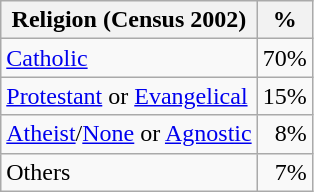<table class="wikitable">
<tr>
<th>Religion (Census 2002)</th>
<th>%</th>
</tr>
<tr>
<td><a href='#'>Catholic</a></td>
<td style="text-align:right;">70%</td>
</tr>
<tr>
<td><a href='#'>Protestant</a> or <a href='#'>Evangelical</a></td>
<td style="text-align:right;">15%</td>
</tr>
<tr>
<td><a href='#'>Atheist</a>/<a href='#'>None</a> or <a href='#'>Agnostic</a></td>
<td style="text-align:right;">8%</td>
</tr>
<tr>
<td>Others</td>
<td style="text-align:right;">7%</td>
</tr>
</table>
